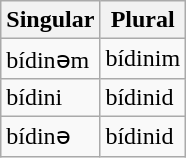<table class="wikitable">
<tr>
<th>Singular</th>
<th>Plural</th>
</tr>
<tr>
<td>bídinəm</td>
<td>bídinim</td>
</tr>
<tr>
<td>bídini</td>
<td>bídinid</td>
</tr>
<tr>
<td>bídinə</td>
<td>bídinid</td>
</tr>
</table>
